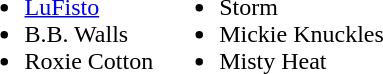<table>
<tr>
<td valign=top><br><ul><li><a href='#'>LuFisto</a></li><li>B.B. Walls</li><li>Roxie Cotton</li></ul></td>
<td valign=top><br><ul><li>Storm</li><li>Mickie Knuckles</li><li>Misty Heat</li></ul></td>
</tr>
</table>
